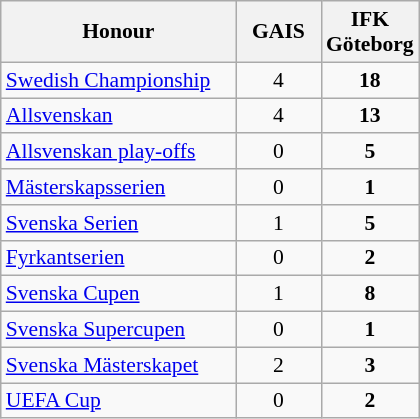<table class="wikitable" style="font-size:90%; text-align: center">
<tr>
<th width="150">Honour</th>
<th width="50">GAIS</th>
<th width="50">IFK Göteborg</th>
</tr>
<tr>
<td align="left"><a href='#'>Swedish Championship</a></td>
<td>4</td>
<td><strong>18</strong></td>
</tr>
<tr>
<td align="left"><a href='#'>Allsvenskan</a></td>
<td>4</td>
<td><strong>13</strong></td>
</tr>
<tr>
<td align="left"><a href='#'>Allsvenskan play-offs</a></td>
<td>0</td>
<td><strong>5</strong></td>
</tr>
<tr>
<td align="left"><a href='#'>Mästerskapsserien</a></td>
<td>0</td>
<td><strong>1</strong></td>
</tr>
<tr>
<td align="left"><a href='#'>Svenska Serien</a></td>
<td>1</td>
<td><strong>5</strong></td>
</tr>
<tr>
<td align="left"><a href='#'>Fyrkantserien</a></td>
<td>0</td>
<td><strong>2</strong></td>
</tr>
<tr>
<td align="left"><a href='#'>Svenska Cupen</a></td>
<td>1</td>
<td><strong>8</strong></td>
</tr>
<tr>
<td align="left"><a href='#'>Svenska Supercupen</a></td>
<td>0</td>
<td><strong>1</strong></td>
</tr>
<tr>
<td align="left"><a href='#'>Svenska Mästerskapet</a></td>
<td>2</td>
<td><strong>3</strong></td>
</tr>
<tr>
<td align="left"><a href='#'>UEFA Cup</a></td>
<td>0</td>
<td><strong>2</strong></td>
</tr>
</table>
